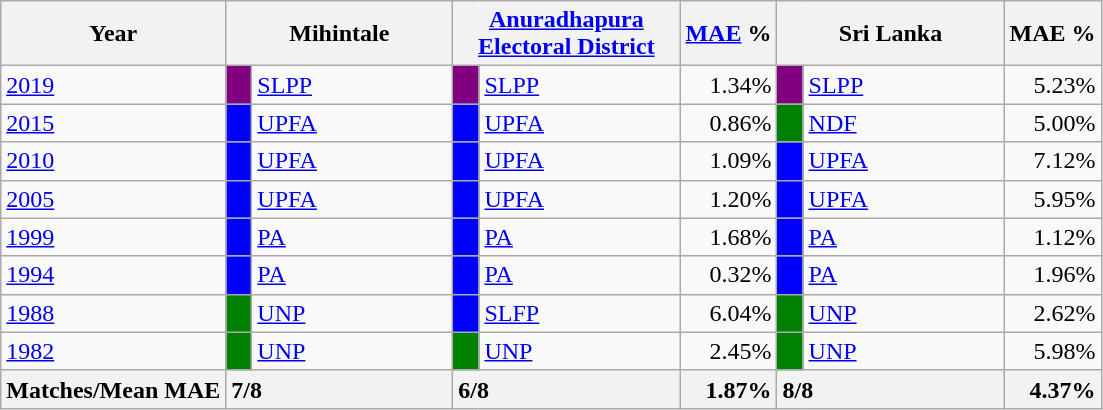<table class="wikitable">
<tr>
<th>Year</th>
<th colspan="2" width="144px">Mihintale</th>
<th colspan="2" width="144px"><a href='#'>Anuradhapura Electoral District</a></th>
<th><a href='#'>MAE</a> %</th>
<th colspan="2" width="144px">Sri Lanka</th>
<th>MAE %</th>
</tr>
<tr>
<td><a href='#'>2019</a></td>
<td style="background-color:purple;" width="10px"></td>
<td style="text-align:left;"><a href='#'>SLPP</a></td>
<td style="background-color:purple;" width="10px"></td>
<td style="text-align:left;"><a href='#'>SLPP</a></td>
<td style="text-align:right;">1.34%</td>
<td style="background-color:purple;" width="10px"></td>
<td style="text-align:left;"><a href='#'>SLPP</a></td>
<td style="text-align:right;">5.23%</td>
</tr>
<tr>
<td><a href='#'>2015</a></td>
<td style="background-color:blue;" width="10px"></td>
<td style="text-align:left;"><a href='#'>UPFA</a></td>
<td style="background-color:blue;" width="10px"></td>
<td style="text-align:left;"><a href='#'>UPFA</a></td>
<td style="text-align:right;">0.86%</td>
<td style="background-color:green;" width="10px"></td>
<td style="text-align:left;"><a href='#'>NDF</a></td>
<td style="text-align:right;">5.00%</td>
</tr>
<tr>
<td><a href='#'>2010</a></td>
<td style="background-color:blue;" width="10px"></td>
<td style="text-align:left;"><a href='#'>UPFA</a></td>
<td style="background-color:blue;" width="10px"></td>
<td style="text-align:left;"><a href='#'>UPFA</a></td>
<td style="text-align:right;">1.09%</td>
<td style="background-color:blue;" width="10px"></td>
<td style="text-align:left;"><a href='#'>UPFA</a></td>
<td style="text-align:right;">7.12%</td>
</tr>
<tr>
<td><a href='#'>2005</a></td>
<td style="background-color:blue;" width="10px"></td>
<td style="text-align:left;"><a href='#'>UPFA</a></td>
<td style="background-color:blue;" width="10px"></td>
<td style="text-align:left;"><a href='#'>UPFA</a></td>
<td style="text-align:right;">1.20%</td>
<td style="background-color:blue;" width="10px"></td>
<td style="text-align:left;"><a href='#'>UPFA</a></td>
<td style="text-align:right;">5.95%</td>
</tr>
<tr>
<td><a href='#'>1999</a></td>
<td style="background-color:blue;" width="10px"></td>
<td style="text-align:left;"><a href='#'>PA</a></td>
<td style="background-color:blue;" width="10px"></td>
<td style="text-align:left;"><a href='#'>PA</a></td>
<td style="text-align:right;">1.68%</td>
<td style="background-color:blue;" width="10px"></td>
<td style="text-align:left;"><a href='#'>PA</a></td>
<td style="text-align:right;">1.12%</td>
</tr>
<tr>
<td><a href='#'>1994</a></td>
<td style="background-color:blue;" width="10px"></td>
<td style="text-align:left;"><a href='#'>PA</a></td>
<td style="background-color:blue;" width="10px"></td>
<td style="text-align:left;"><a href='#'>PA</a></td>
<td style="text-align:right;">0.32%</td>
<td style="background-color:blue;" width="10px"></td>
<td style="text-align:left;"><a href='#'>PA</a></td>
<td style="text-align:right;">1.96%</td>
</tr>
<tr>
<td><a href='#'>1988</a></td>
<td style="background-color:green;" width="10px"></td>
<td style="text-align:left;"><a href='#'>UNP</a></td>
<td style="background-color:blue;" width="10px"></td>
<td style="text-align:left;"><a href='#'>SLFP</a></td>
<td style="text-align:right;">6.04%</td>
<td style="background-color:green;" width="10px"></td>
<td style="text-align:left;"><a href='#'>UNP</a></td>
<td style="text-align:right;">2.62%</td>
</tr>
<tr>
<td><a href='#'>1982</a></td>
<td style="background-color:green;" width="10px"></td>
<td style="text-align:left;"><a href='#'>UNP</a></td>
<td style="background-color:green;" width="10px"></td>
<td style="text-align:left;"><a href='#'>UNP</a></td>
<td style="text-align:right;">2.45%</td>
<td style="background-color:green;" width="10px"></td>
<td style="text-align:left;"><a href='#'>UNP</a></td>
<td style="text-align:right;">5.98%</td>
</tr>
<tr>
<th>Matches/Mean MAE</th>
<th style="text-align:left;"colspan="2" width="144px">7/8</th>
<th style="text-align:left;"colspan="2" width="144px">6/8</th>
<th style="text-align:right;">1.87%</th>
<th style="text-align:left;"colspan="2" width="144px">8/8</th>
<th style="text-align:right;">4.37%</th>
</tr>
</table>
